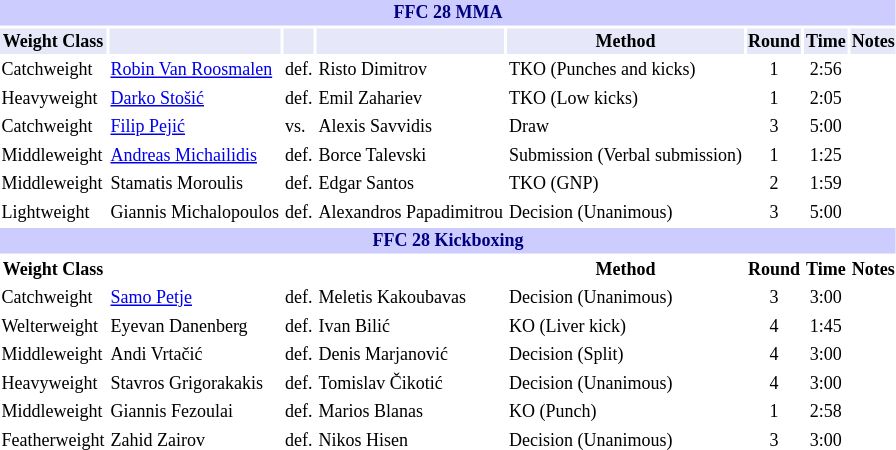<table class="toccolours" style="font-size: 75%;">
<tr>
<th colspan="8" style="background-color: #ccf; color: #000080; text-align: center;"><strong>FFC 28 MMA</strong></th>
</tr>
<tr>
<th colspan="1" style="background-color: #E6E8FA; color: #000000; text-align: center;">Weight Class</th>
<th colspan="1" style="background-color: #E6E8FA; color: #000000; text-align: center;"></th>
<th colspan="1" style="background-color: #E6E8FA; color: #000000; text-align: center;"></th>
<th colspan="1" style="background-color: #E6E8FA; color: #000000; text-align: center;"></th>
<th colspan="1" style="background-color: #E6E8FA; color: #000000; text-align: center;">Method</th>
<th colspan="1" style="background-color: #E6E8FA; color: #000000; text-align: center;">Round</th>
<th colspan="1" style="background-color: #E6E8FA; color: #000000; text-align: center;">Time</th>
<th colspan="1" style="background-color: #E6E8FA; color: #000000; text-align: center;">Notes</th>
</tr>
<tr>
<td>Catchweight</td>
<td><a href='#'>Robin Van Roosmalen</a></td>
<td>def.</td>
<td>Risto Dimitrov</td>
<td>TKO (Punches and kicks)</td>
<td align="center">1</td>
<td align="center">2:56</td>
<td></td>
</tr>
<tr>
<td>Heavyweight</td>
<td><a href='#'>Darko Stošić</a></td>
<td>def.</td>
<td>Emil Zahariev</td>
<td>TKO (Low kicks)</td>
<td align="center">1</td>
<td align="center">2:05</td>
<td></td>
</tr>
<tr>
<td>Catchweight</td>
<td><a href='#'>Filip Pejić</a></td>
<td>vs.</td>
<td>Alexis Savvidis</td>
<td>Draw</td>
<td align="center">3</td>
<td align="center">5:00</td>
<td></td>
</tr>
<tr>
<td>Middleweight</td>
<td><a href='#'>Andreas Michailidis</a></td>
<td>def.</td>
<td>Borce Talevski</td>
<td>Submission (Verbal submission)</td>
<td align="center">1</td>
<td align="center">1:25</td>
<td></td>
</tr>
<tr>
<td>Middleweight</td>
<td>Stamatis Moroulis</td>
<td>def.</td>
<td>Edgar Santos</td>
<td>TKO (GNP)</td>
<td align="center">2</td>
<td align="center">1:59</td>
<td></td>
</tr>
<tr>
<td>Lightweight</td>
<td>Giannis Michalopoulos</td>
<td>def.</td>
<td>Alexandros Papadimitrou</td>
<td>Decision (Unanimous)</td>
<td align="center">3</td>
<td align="center">5:00</td>
<td></td>
</tr>
<tr>
<th colspan="8" style="background-color: #ccf; color: #000080; text-align: center;"><strong>FFC 28 Kickboxing</strong></th>
</tr>
<tr>
<th colspan="1">Weight Class</th>
<th colspan="1"></th>
<th colspan="1"></th>
<th colspan="1"></th>
<th colspan="1">Method</th>
<th colspan="1">Round</th>
<th colspan="1">Time</th>
<th colspan="1">Notes</th>
</tr>
<tr>
<td>Catchweight</td>
<td><a href='#'>Samo Petje</a></td>
<td>def.</td>
<td>Meletis Kakoubavas</td>
<td>Decision (Unanimous)</td>
<td align="center">3</td>
<td align="center">3:00</td>
<td></td>
</tr>
<tr>
<td>Welterweight</td>
<td>Eyevan Danenberg</td>
<td>def.</td>
<td>Ivan Bilić</td>
<td>KO (Liver kick)</td>
<td align="center">4</td>
<td align="center">1:45</td>
<td></td>
</tr>
<tr>
<td>Middleweight</td>
<td>Andi Vrtačić</td>
<td>def.</td>
<td>Denis Marjanović</td>
<td>Decision (Split)</td>
<td align="center">4</td>
<td align="center">3:00</td>
<td></td>
</tr>
<tr>
<td>Heavyweight</td>
<td>Stavros Grigorakakis</td>
<td>def.</td>
<td>Tomislav Čikotić</td>
<td>Decision (Unanimous)</td>
<td align="center">4</td>
<td align="center">3:00</td>
<td></td>
</tr>
<tr>
<td>Middleweight</td>
<td>Giannis Fezoulai</td>
<td>def.</td>
<td>Marios Blanas</td>
<td>KO (Punch)</td>
<td align="center">1</td>
<td align="center">2:58</td>
<td></td>
</tr>
<tr>
<td>Featherweight</td>
<td>Zahid Zairov</td>
<td>def.</td>
<td>Nikos Hisen</td>
<td>Decision (Unanimous)</td>
<td align="center">3</td>
<td align="center">3:00</td>
<td></td>
</tr>
<tr>
</tr>
</table>
